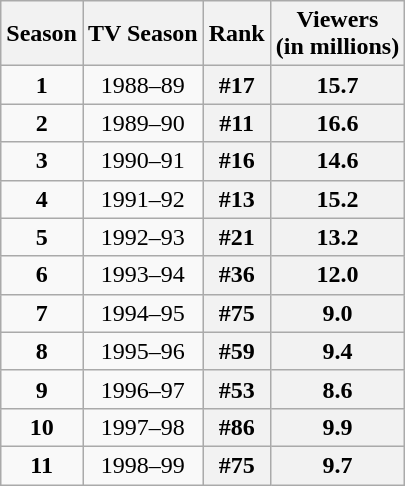<table style="text-align:center;" class="wikitable">
<tr>
<th>Season</th>
<th>TV Season</th>
<th>Rank</th>
<th>Viewers<br>(in millions)</th>
</tr>
<tr>
<td><strong>1</strong></td>
<td>1988–89</td>
<th style="text-align:center"><strong>#17</strong></th>
<th style="text-align:center"><strong>15.7</strong></th>
</tr>
<tr style="background:#f9f9f9;">
<td><strong>2</strong></td>
<td>1989–90</td>
<th style="text-align:center"><strong>#11</strong></th>
<th style="text-align:center"><strong>16.6</strong></th>
</tr>
<tr style="background:#f9f9f9;">
<td><strong>3</strong></td>
<td>1990–91</td>
<th style="text-align:center"><strong>#16</strong></th>
<th style="text-align:center"><strong>14.6</strong></th>
</tr>
<tr style="background:#f9f9f9;">
<td><strong>4</strong></td>
<td>1991–92</td>
<th style="text-align:center"><strong>#13</strong></th>
<th style="text-align:center"><strong>15.2</strong></th>
</tr>
<tr style="background:#f9f9f9;">
<td><strong>5</strong></td>
<td>1992–93</td>
<th style="text-align:center"><strong>#21</strong></th>
<th style="text-align:center"><strong>13.2</strong></th>
</tr>
<tr style="background:#f9f9f9;">
<td><strong>6</strong></td>
<td>1993–94</td>
<th style="text-align:center"><strong>#36</strong></th>
<th style="text-align:center"><strong>12.0</strong></th>
</tr>
<tr style="background:#f9f9f9;">
<td><strong>7</strong></td>
<td>1994–95</td>
<th style="text-align:center"><strong>#75</strong></th>
<th style="text-align:center"><strong>9.0</strong></th>
</tr>
<tr style="background:#f9f9f9;">
<td><strong>8</strong></td>
<td>1995–96</td>
<th style="text-align:center"><strong>#59</strong></th>
<th style="text-align:center"><strong>9.4</strong></th>
</tr>
<tr style="background:#f9f9f9;">
<td><strong>9</strong></td>
<td>1996–97</td>
<th style="text-align:center"><strong>#53</strong></th>
<th style="text-align:center"><strong>8.6</strong></th>
</tr>
<tr style="background:#f9f9f9;">
<td><strong>10</strong></td>
<td>1997–98</td>
<th style="text-align:center"><strong>#86</strong></th>
<th style="text-align:center"><strong>9.9</strong></th>
</tr>
<tr style="background:#f9f9f9;">
<td><strong>11</strong></td>
<td>1998–99</td>
<th style="text-align:center"><strong>#75</strong></th>
<th style="text-align:center"><strong>9.7</strong></th>
</tr>
</table>
